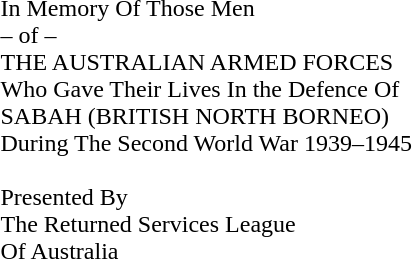<table>
<tr>
<td style="width: 5em"></td>
<td style="width:25em"><br><div>
In Memory Of Those Men<br>
– of –<br>
THE AUSTRALIAN ARMED FORCES<br>
Who Gave Their Lives In the Defence Of<br>
SABAH (BRITISH NORTH BORNEO)<br>
During The Second World War 1939–1945<br>
<br>
Presented By<br>
The Returned Services League<br>
Of Australia<br>
</div></td>
</tr>
</table>
